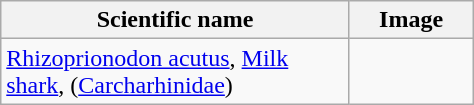<table class="wikitable sortable plainrowheaders">
<tr>
<th scope="col" width="225">Scientific name</th>
<th scope="col" class="unsortable" width="75">Image</th>
</tr>
<tr>
<td><a href='#'>Rhizoprionodon acutus</a>, <a href='#'>Milk shark</a>, (<a href='#'>Carcharhinidae</a>)</td>
<td></td>
</tr>
</table>
